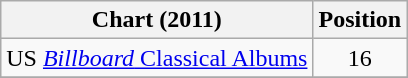<table class="wikitable sortable">
<tr>
<th scope="col">Chart (2011)</th>
<th scope="col">Position</th>
</tr>
<tr>
<td>US <a href='#'><em>Billboard</em> Classical Albums</a></td>
<td style="text-align:center;">16</td>
</tr>
<tr>
</tr>
</table>
